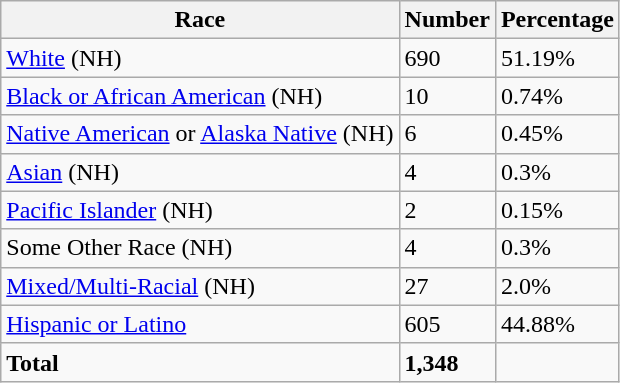<table class="wikitable">
<tr>
<th>Race</th>
<th>Number</th>
<th>Percentage</th>
</tr>
<tr>
<td><a href='#'>White</a> (NH)</td>
<td>690</td>
<td>51.19%</td>
</tr>
<tr>
<td><a href='#'>Black or African American</a> (NH)</td>
<td>10</td>
<td>0.74%</td>
</tr>
<tr>
<td><a href='#'>Native American</a> or <a href='#'>Alaska Native</a> (NH)</td>
<td>6</td>
<td>0.45%</td>
</tr>
<tr>
<td><a href='#'>Asian</a> (NH)</td>
<td>4</td>
<td>0.3%</td>
</tr>
<tr>
<td><a href='#'>Pacific Islander</a> (NH)</td>
<td>2</td>
<td>0.15%</td>
</tr>
<tr>
<td>Some Other Race (NH)</td>
<td>4</td>
<td>0.3%</td>
</tr>
<tr>
<td><a href='#'>Mixed/Multi-Racial</a> (NH)</td>
<td>27</td>
<td>2.0%</td>
</tr>
<tr>
<td><a href='#'>Hispanic or Latino</a></td>
<td>605</td>
<td>44.88%</td>
</tr>
<tr>
<td><strong>Total</strong></td>
<td><strong>1,348</strong></td>
<td></td>
</tr>
</table>
